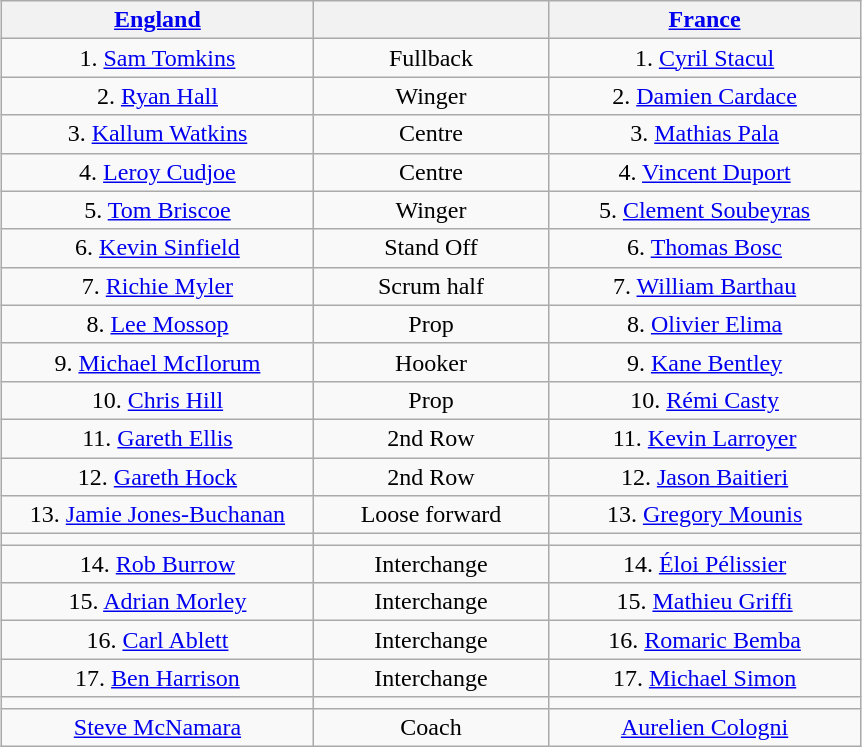<table class="wikitable" style="margin: 1em auto 1em auto">
<tr>
<th width="200"> <a href='#'>England</a></th>
<th width="150"></th>
<th width="200"> <a href='#'>France</a></th>
</tr>
<tr>
<td align="center" colspan="1">1. <a href='#'>Sam Tomkins</a></td>
<td align="center" colspan="1">Fullback</td>
<td align="center" colspan="1">1. <a href='#'>Cyril Stacul</a></td>
</tr>
<tr>
<td align="center" colspan="1">2. <a href='#'>Ryan Hall</a></td>
<td align="center" colspan="1">Winger</td>
<td align="center" colspan="1">2. <a href='#'>Damien Cardace</a></td>
</tr>
<tr>
<td align="center" colspan="1">3. <a href='#'>Kallum Watkins</a></td>
<td align="center" colspan="1">Centre</td>
<td align="center" colspan="1">3. <a href='#'>Mathias Pala</a></td>
</tr>
<tr>
<td align="center" colspan="1">4. <a href='#'>Leroy Cudjoe</a></td>
<td align="center" colspan="1">Centre</td>
<td align="center" colspan="1">4. <a href='#'>Vincent Duport</a></td>
</tr>
<tr>
<td align="center" colspan="1">5. <a href='#'>Tom Briscoe</a></td>
<td align="center" colspan="1">Winger</td>
<td align="center" colspan="1">5. <a href='#'>Clement Soubeyras</a></td>
</tr>
<tr>
<td align="center" colspan="1">6. <a href='#'>Kevin Sinfield</a></td>
<td align="center" colspan="1">Stand Off</td>
<td align="center" colspan="1">6. <a href='#'>Thomas Bosc</a></td>
</tr>
<tr>
<td align="center" colspan="1">7. <a href='#'>Richie Myler</a></td>
<td align="center" colspan="1">Scrum half</td>
<td align="center" colspan="1">7. <a href='#'>William Barthau</a></td>
</tr>
<tr>
<td align="center" colspan="1">8. <a href='#'>Lee Mossop</a></td>
<td align="center" colspan="1">Prop</td>
<td align="center" colspan="1">8. <a href='#'>Olivier Elima</a></td>
</tr>
<tr>
<td align="center" colspan="1">9. <a href='#'>Michael McIlorum</a></td>
<td align="center" colspan="1">Hooker</td>
<td align="center" colspan="1">9. <a href='#'>Kane Bentley</a></td>
</tr>
<tr>
<td align="center" colspan="1">10. <a href='#'>Chris Hill</a></td>
<td align="center" colspan="1">Prop</td>
<td align="center" colspan="1">10. <a href='#'>Rémi Casty</a></td>
</tr>
<tr>
<td align="center" colspan="1">11. <a href='#'>Gareth Ellis</a></td>
<td align="center" colspan="1">2nd Row</td>
<td align="center" colspan="1">11. <a href='#'>Kevin Larroyer</a></td>
</tr>
<tr>
<td align="center" colspan="1">12. <a href='#'>Gareth Hock</a></td>
<td align="center" colspan="1">2nd Row</td>
<td align="center" colspan="1">12. <a href='#'>Jason Baitieri</a></td>
</tr>
<tr>
<td align="center" colspan="1">13. <a href='#'>Jamie Jones-Buchanan</a></td>
<td align="center" colspan="1">Loose forward</td>
<td align="center" colspan="1">13. <a href='#'>Gregory Mounis</a></td>
</tr>
<tr>
<td align="center" colspan="1"></td>
<td align="center" colspan="1"></td>
<td align="center" colspan="1"></td>
</tr>
<tr>
<td align="center" colspan="1">14. <a href='#'>Rob Burrow</a></td>
<td align="center" colspan="1">Interchange</td>
<td align="center" colspan="1">14. <a href='#'>Éloi Pélissier</a></td>
</tr>
<tr>
<td align="center" colspan="1">15. <a href='#'>Adrian Morley</a></td>
<td align="center" colspan="1">Interchange</td>
<td align="center" colspan="1">15. <a href='#'>Mathieu Griffi</a></td>
</tr>
<tr>
<td align="center" colspan="1">16. <a href='#'>Carl Ablett</a></td>
<td align="center" colspan="1">Interchange</td>
<td align="center" colspan="1">16. <a href='#'>Romaric Bemba</a></td>
</tr>
<tr>
<td align="center" colspan="1">17. <a href='#'>Ben Harrison</a></td>
<td align="center" colspan="1">Interchange</td>
<td align="center" colspan="1">17. <a href='#'>Michael Simon</a></td>
</tr>
<tr>
<td align="center" colspan="1"></td>
<td align="center" colspan="1"></td>
<td align="center" colspan="1"></td>
</tr>
<tr>
<td align="center" colspan="1"><a href='#'>Steve McNamara</a></td>
<td align="center" colspan="1">Coach</td>
<td align="center" colspan="1"><a href='#'>Aurelien Cologni</a></td>
</tr>
</table>
